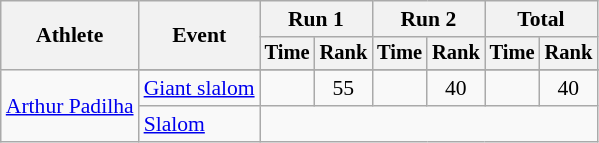<table class="wikitable" style="font-size:90%">
<tr>
<th rowspan=2>Athlete</th>
<th rowspan=2>Event</th>
<th colspan=2>Run 1</th>
<th colspan=2>Run 2</th>
<th colspan=2>Total</th>
</tr>
<tr style="font-size:95%">
<th>Time</th>
<th>Rank</th>
<th>Time</th>
<th>Rank</th>
<th>Time</th>
<th>Rank</th>
</tr>
<tr>
<td rowspan=3><a href='#'>Arthur Padilha</a></td>
</tr>
<tr align=center>
<td align="left"><a href='#'>Giant slalom</a></td>
<td></td>
<td>55</td>
<td></td>
<td>40</td>
<td></td>
<td>40</td>
</tr>
<tr align=center>
<td align="left"><a href='#'>Slalom</a></td>
<td colspan=6></td>
</tr>
</table>
